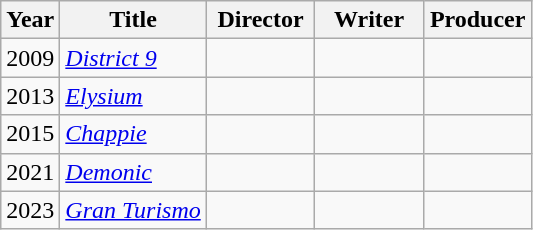<table class="wikitable">
<tr>
<th>Year</th>
<th>Title</th>
<th width=65>Director</th>
<th width=65>Writer</th>
<th width=65>Producer</th>
</tr>
<tr>
<td>2009</td>
<td><em><a href='#'>District 9</a></em></td>
<td></td>
<td></td>
<td></td>
</tr>
<tr>
<td>2013</td>
<td><em><a href='#'>Elysium</a></em></td>
<td></td>
<td></td>
<td></td>
</tr>
<tr>
<td>2015</td>
<td><em><a href='#'>Chappie</a></em></td>
<td></td>
<td></td>
<td></td>
</tr>
<tr>
<td>2021</td>
<td><em><a href='#'>Demonic</a></em></td>
<td></td>
<td></td>
<td></td>
</tr>
<tr>
<td>2023</td>
<td><em><a href='#'>Gran Turismo</a></em></td>
<td></td>
<td></td>
<td></td>
</tr>
</table>
